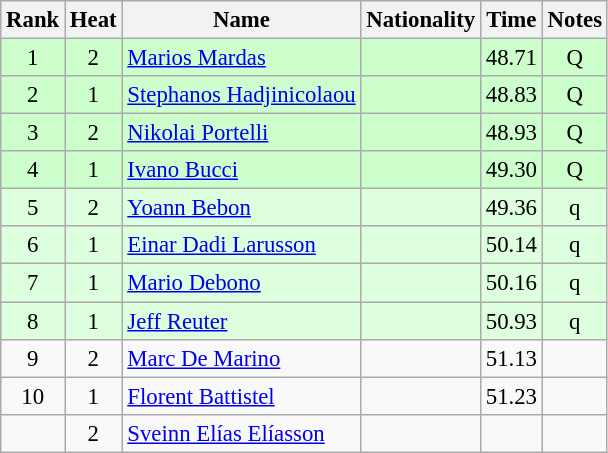<table class="wikitable sortable" style="text-align:center; font-size:95%">
<tr>
<th>Rank</th>
<th>Heat</th>
<th>Name</th>
<th>Nationality</th>
<th>Time</th>
<th>Notes</th>
</tr>
<tr bgcolor=ccffcc>
<td>1</td>
<td>2</td>
<td align=left><a href='#'>Marios Mardas</a></td>
<td align=left></td>
<td>48.71</td>
<td>Q</td>
</tr>
<tr bgcolor=ccffcc>
<td>2</td>
<td>1</td>
<td align=left><a href='#'>Stephanos Hadjinicolaou</a></td>
<td align=left></td>
<td>48.83</td>
<td>Q</td>
</tr>
<tr bgcolor=ccffcc>
<td>3</td>
<td>2</td>
<td align=left><a href='#'>Nikolai Portelli</a></td>
<td align=left></td>
<td>48.93</td>
<td>Q</td>
</tr>
<tr bgcolor=ccffcc>
<td>4</td>
<td>1</td>
<td align=left><a href='#'>Ivano Bucci</a></td>
<td align=left></td>
<td>49.30</td>
<td>Q</td>
</tr>
<tr bgcolor=ddffdd>
<td>5</td>
<td>2</td>
<td align=left><a href='#'>Yoann Bebon</a></td>
<td align=left></td>
<td>49.36</td>
<td>q</td>
</tr>
<tr bgcolor=ddffdd>
<td>6</td>
<td>1</td>
<td align=left><a href='#'>Einar Dadi Larusson</a></td>
<td align=left></td>
<td>50.14</td>
<td>q</td>
</tr>
<tr bgcolor=ddffdd>
<td>7</td>
<td>1</td>
<td align=left><a href='#'>Mario Debono</a></td>
<td align=left></td>
<td>50.16</td>
<td>q</td>
</tr>
<tr bgcolor=ddffdd>
<td>8</td>
<td>1</td>
<td align=left><a href='#'>Jeff Reuter</a></td>
<td align=left></td>
<td>50.93</td>
<td>q</td>
</tr>
<tr>
<td>9</td>
<td>2</td>
<td align=left><a href='#'>Marc De Marino</a></td>
<td align=left></td>
<td>51.13</td>
<td></td>
</tr>
<tr>
<td>10</td>
<td>1</td>
<td align=left><a href='#'>Florent Battistel</a></td>
<td align=left></td>
<td>51.23</td>
<td></td>
</tr>
<tr>
<td></td>
<td>2</td>
<td align=left><a href='#'>Sveinn Elías Elíasson</a></td>
<td align=left></td>
<td></td>
<td></td>
</tr>
</table>
